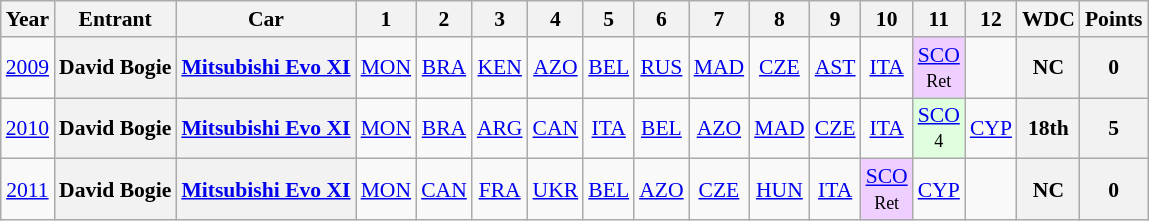<table class="wikitable" border="1" style="text-align:center; font-size:90%;">
<tr>
<th>Year</th>
<th>Entrant</th>
<th>Car</th>
<th>1</th>
<th>2</th>
<th>3</th>
<th>4</th>
<th>5</th>
<th>6</th>
<th>7</th>
<th>8</th>
<th>9</th>
<th>10</th>
<th>11</th>
<th>12</th>
<th>WDC</th>
<th>Points</th>
</tr>
<tr>
<td><a href='#'>2009</a></td>
<th> David Bogie</th>
<th><a href='#'>Mitsubishi Evo XI</a></th>
<td><a href='#'>MON</a></td>
<td><a href='#'>BRA</a></td>
<td><a href='#'>KEN</a></td>
<td><a href='#'>AZO</a></td>
<td><a href='#'>BEL</a></td>
<td><a href='#'>RUS</a></td>
<td><a href='#'>MAD</a></td>
<td><a href='#'>CZE</a></td>
<td><a href='#'>AST</a></td>
<td><a href='#'>ITA</a></td>
<td style="background:#EFCFFF;"><a href='#'>SCO</a><br><small>Ret</small></td>
<td></td>
<th><strong>NC</strong></th>
<th><strong>0</strong></th>
</tr>
<tr>
<td><a href='#'>2010</a></td>
<th> David Bogie</th>
<th><a href='#'>Mitsubishi Evo XI</a></th>
<td><a href='#'>MON</a></td>
<td><a href='#'>BRA</a></td>
<td><a href='#'>ARG</a></td>
<td><a href='#'>CAN</a></td>
<td><a href='#'>ITA</a></td>
<td><a href='#'>BEL</a></td>
<td><a href='#'>AZO</a></td>
<td><a href='#'>MAD</a></td>
<td><a href='#'>CZE</a></td>
<td><a href='#'>ITA</a></td>
<td style="background:#dfffdf;"><a href='#'>SCO</a><br><small>4</small></td>
<td><a href='#'>CYP</a></td>
<th><strong>18th</strong></th>
<th><strong>5</strong></th>
</tr>
<tr>
<td><a href='#'>2011</a></td>
<th> David Bogie</th>
<th><a href='#'>Mitsubishi Evo XI</a></th>
<td><a href='#'>MON</a></td>
<td><a href='#'>CAN</a></td>
<td><a href='#'>FRA</a></td>
<td><a href='#'>UKR</a></td>
<td><a href='#'>BEL</a></td>
<td><a href='#'>AZO</a></td>
<td><a href='#'>CZE</a></td>
<td><a href='#'>HUN</a></td>
<td><a href='#'>ITA</a></td>
<td style="background:#EFCFFF;"><a href='#'>SCO</a><br><small>Ret</small></td>
<td><a href='#'>CYP</a></td>
<td></td>
<th><strong>NC</strong></th>
<th><strong>0</strong></th>
</tr>
</table>
